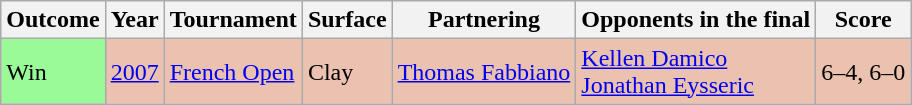<table class="wikitable">
<tr>
<th>Outcome</th>
<th>Year</th>
<th>Tournament</th>
<th>Surface</th>
<th>Partnering</th>
<th>Opponents in the final</th>
<th>Score</th>
</tr>
<tr bgcolor="#EBC2AF">
<td bgcolor="98FB98">Win</td>
<td><a href='#'>2007</a></td>
<td><a href='#'>French Open</a></td>
<td>Clay</td>
<td> <a href='#'>Thomas Fabbiano</a></td>
<td> <a href='#'>Kellen Damico</a> <br>  <a href='#'>Jonathan Eysseric</a></td>
<td>6–4, 6–0</td>
</tr>
</table>
